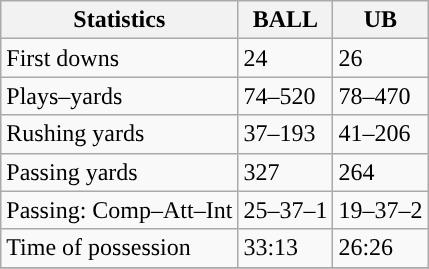<table class="wikitable" style="float: left;">
<tr>
<th>Statistics</th>
<th>BALL</th>
<th>UB</th>
</tr>
<tr>
<td>First downs</td>
<td>24</td>
<td>26</td>
</tr>
<tr>
<td>Plays–yards</td>
<td>74–520</td>
<td>78–470</td>
</tr>
<tr>
<td>Rushing yards</td>
<td>37–193</td>
<td>41–206</td>
</tr>
<tr>
<td>Passing yards</td>
<td>327</td>
<td>264</td>
</tr>
<tr>
<td>Passing: Comp–Att–Int</td>
<td>25–37–1</td>
<td>19–37–2</td>
</tr>
<tr>
<td>Time of possession</td>
<td>33:13</td>
<td>26:26</td>
</tr>
<tr>
</tr>
</table>
